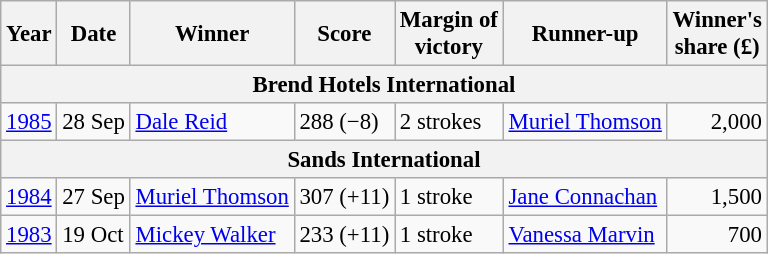<table class=wikitable style="font-size:95%">
<tr>
<th>Year</th>
<th>Date</th>
<th>Winner</th>
<th>Score</th>
<th>Margin of<br>victory</th>
<th>Runner-up</th>
<th>Winner's<br>share (£)</th>
</tr>
<tr>
<th colspan=7>Brend Hotels International</th>
</tr>
<tr>
<td><a href='#'>1985</a></td>
<td>28 Sep</td>
<td> <a href='#'>Dale Reid</a></td>
<td>288 (−8)</td>
<td>2 strokes</td>
<td> <a href='#'>Muriel Thomson</a></td>
<td align=right>2,000</td>
</tr>
<tr>
<th colspan=7>Sands International</th>
</tr>
<tr>
<td><a href='#'>1984</a></td>
<td>27 Sep</td>
<td> <a href='#'>Muriel Thomson</a></td>
<td>307 (+11)</td>
<td>1 stroke</td>
<td> <a href='#'>Jane Connachan</a></td>
<td align=right>1,500</td>
</tr>
<tr>
<td><a href='#'>1983</a></td>
<td>19 Oct</td>
<td> <a href='#'>Mickey Walker</a></td>
<td>233 (+11)</td>
<td>1 stroke</td>
<td> <a href='#'>Vanessa Marvin</a></td>
<td align=right>700</td>
</tr>
</table>
